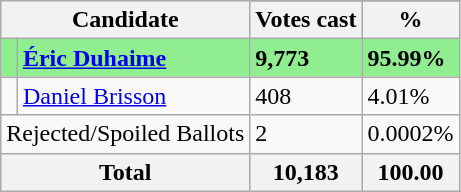<table class="wikitable">
<tr>
<th rowspan="2" colspan="2">Candidate</th>
</tr>
<tr>
<th>Votes cast</th>
<th>%</th>
</tr>
<tr style="background:lightgreen;">
<td></td>
<td><strong><a href='#'>Éric Duhaime</a></strong></td>
<td><strong>9,773</strong></td>
<td><strong>95.99%</strong></td>
</tr>
<tr>
<td></td>
<td><a href='#'>Daniel Brisson</a></td>
<td>408</td>
<td>4.01%</td>
</tr>
<tr>
<td colspan="2">Rejected/Spoiled Ballots</td>
<td>2</td>
<td>0.0002%</td>
</tr>
<tr>
<th colspan="2">Total</th>
<th>10,183</th>
<th>100.00</th>
</tr>
</table>
